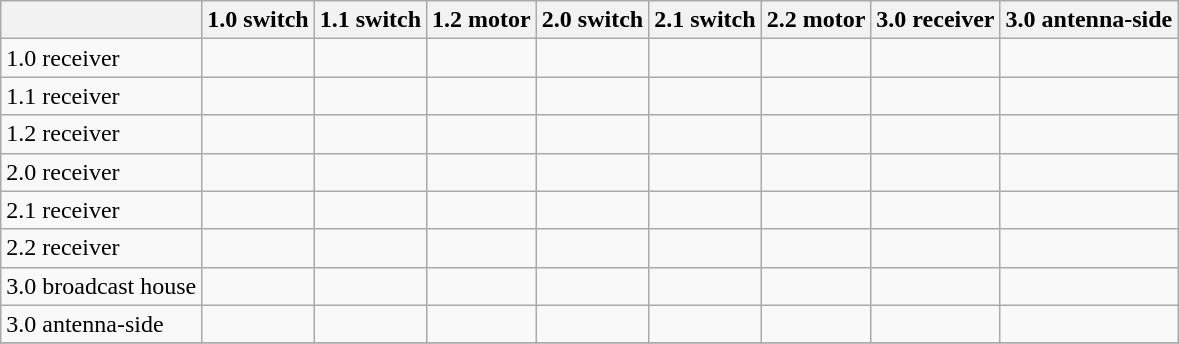<table class="wikitable">
<tr>
<th></th>
<th>1.0 switch</th>
<th>1.1 switch</th>
<th>1.2 motor</th>
<th>2.0 switch</th>
<th>2.1 switch</th>
<th>2.2 motor</th>
<th>3.0 receiver</th>
<th>3.0 antenna-side</th>
</tr>
<tr>
<td>1.0 receiver</td>
<td></td>
<td></td>
<td></td>
<td></td>
<td></td>
<td></td>
<td></td>
<td></td>
</tr>
<tr>
<td>1.1 receiver</td>
<td></td>
<td></td>
<td></td>
<td></td>
<td></td>
<td></td>
<td></td>
<td></td>
</tr>
<tr>
<td>1.2 receiver</td>
<td></td>
<td></td>
<td></td>
<td></td>
<td></td>
<td></td>
<td></td>
<td></td>
</tr>
<tr>
<td>2.0 receiver</td>
<td></td>
<td></td>
<td></td>
<td></td>
<td></td>
<td></td>
<td></td>
<td></td>
</tr>
<tr>
<td>2.1 receiver</td>
<td></td>
<td></td>
<td></td>
<td></td>
<td></td>
<td></td>
<td></td>
<td></td>
</tr>
<tr>
<td>2.2 receiver</td>
<td></td>
<td></td>
<td></td>
<td></td>
<td></td>
<td></td>
<td></td>
<td></td>
</tr>
<tr>
<td>3.0 broadcast house</td>
<td></td>
<td></td>
<td></td>
<td></td>
<td></td>
<td></td>
<td></td>
<td></td>
</tr>
<tr>
<td>3.0 antenna-side</td>
<td></td>
<td></td>
<td></td>
<td></td>
<td></td>
<td></td>
<td></td>
<td></td>
</tr>
<tr>
</tr>
</table>
